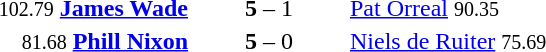<table style="text-align:center">
<tr>
<th width=223></th>
<th width=100></th>
<th width=223></th>
</tr>
<tr>
<td align=right><small>102.79</small> <strong><a href='#'>James Wade</a></strong> </td>
<td><strong>5</strong> – 1</td>
<td align=left> <a href='#'>Pat Orreal</a> <small>90.35</small></td>
</tr>
<tr>
<td align=right><small>81.68</small> <strong><a href='#'>Phill Nixon</a></strong> </td>
<td><strong>5</strong> – 0</td>
<td align=left> <a href='#'>Niels de Ruiter</a> <small>75.69</small></td>
</tr>
</table>
